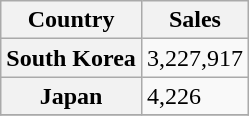<table class="wikitable plainrowheaders">
<tr>
<th>Country</th>
<th>Sales</th>
</tr>
<tr>
<th scope="row">South Korea </th>
<td>3,227,917</td>
</tr>
<tr>
<th scope="row">Japan </th>
<td>4,226</td>
</tr>
<tr>
</tr>
</table>
